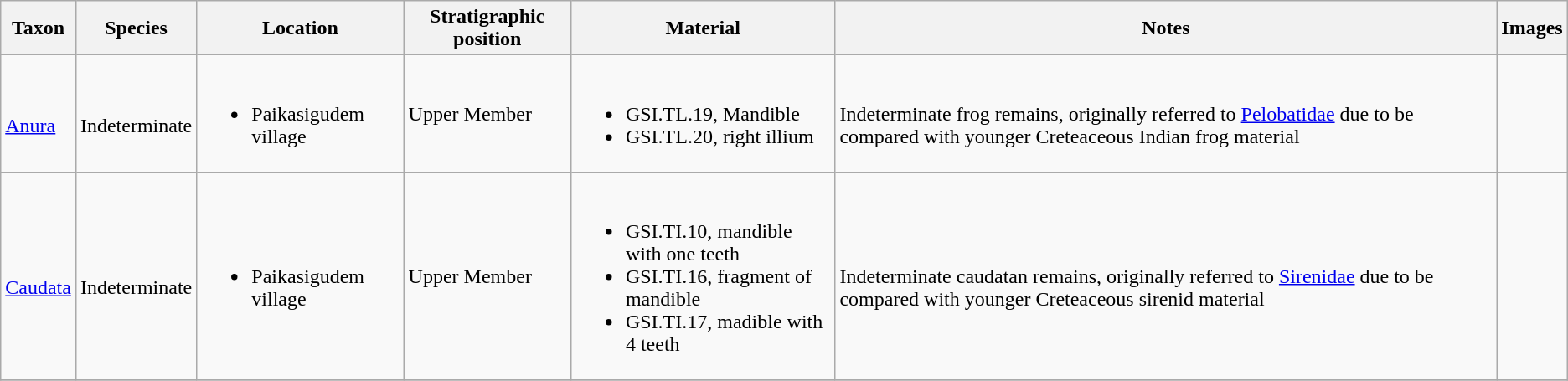<table class="wikitable" align="center">
<tr>
<th>Taxon</th>
<th>Species</th>
<th>Location</th>
<th>Stratigraphic position</th>
<th>Material</th>
<th>Notes</th>
<th>Images</th>
</tr>
<tr>
<td><br><a href='#'>Anura</a></td>
<td><br>Indeterminate</td>
<td><br><ul><li>Paikasigudem village</li></ul></td>
<td>Upper Member</td>
<td><br><ul><li>GSI.TL.19, Mandible</li><li>GSI.TL.20, right illium</li></ul></td>
<td><br>Indeterminate frog remains, originally referred to <a href='#'>Pelobatidae</a> due to be compared with younger Creteaceous Indian frog material</td>
<td></td>
</tr>
<tr>
<td><br><a href='#'>Caudata</a></td>
<td><br>Indeterminate</td>
<td><br><ul><li>Paikasigudem village</li></ul></td>
<td>Upper Member</td>
<td><br><ul><li>GSI.TI.10, mandible with one teeth</li><li>GSI.TI.16, fragment of mandible</li><li>GSI.TI.17, madible with 4 teeth</li></ul></td>
<td><br>Indeterminate caudatan remains, originally referred to <a href='#'>Sirenidae</a> due to be compared with younger Creteaceous sirenid material</td>
<td></td>
</tr>
<tr>
</tr>
</table>
